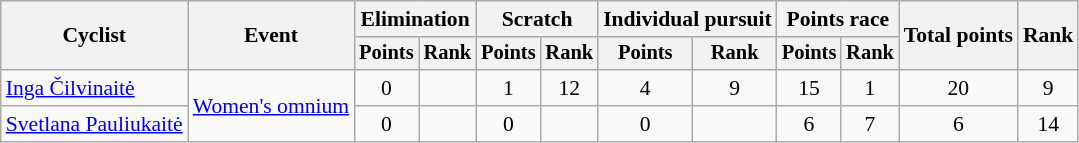<table class="wikitable" style="font-size:90%">
<tr>
<th rowspan="2">Cyclist</th>
<th rowspan="2">Event</th>
<th colspan=2>Elimination</th>
<th colspan=2>Scratch</th>
<th colspan=2>Individual pursuit</th>
<th colspan=2>Points race</th>
<th rowspan=2>Total points</th>
<th rowspan=2>Rank</th>
</tr>
<tr style="font-size:95%">
<th>Points</th>
<th>Rank</th>
<th>Points</th>
<th>Rank</th>
<th>Points</th>
<th>Rank</th>
<th>Points</th>
<th>Rank</th>
</tr>
<tr align=center>
<td align=left><a href='#'>Inga Čilvinaitė</a></td>
<td align=left rowspan=2><a href='#'>Women's omnium</a></td>
<td>0</td>
<td></td>
<td>1</td>
<td>12</td>
<td>4</td>
<td>9</td>
<td>15</td>
<td>1</td>
<td>20</td>
<td>9</td>
</tr>
<tr align=center>
<td align=left><a href='#'>Svetlana Pauliukaitė</a></td>
<td>0</td>
<td></td>
<td>0</td>
<td></td>
<td>0</td>
<td></td>
<td>6</td>
<td>7</td>
<td>6</td>
<td>14</td>
</tr>
</table>
